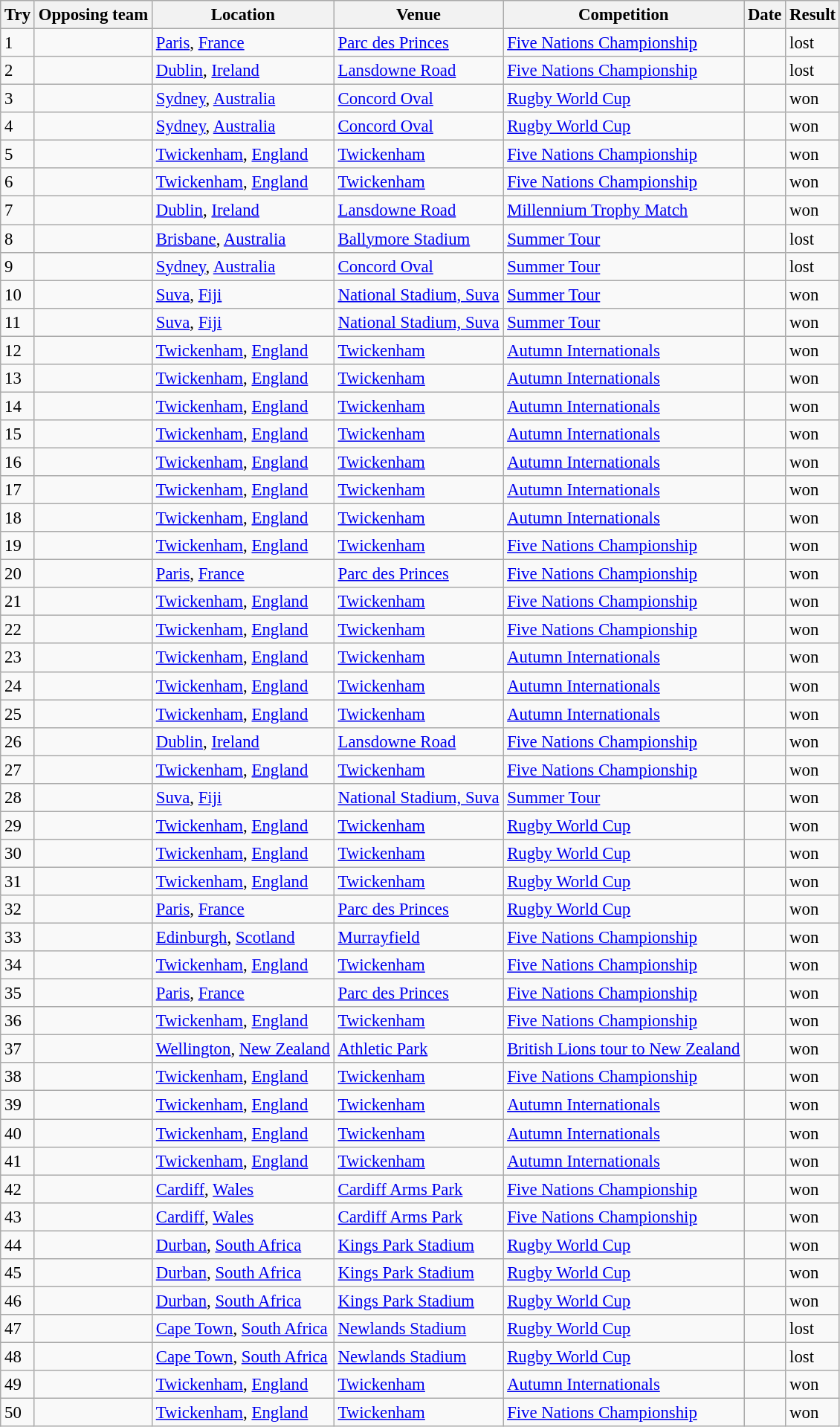<table class="wikitable sortable" style="font-size:95%">
<tr>
<th>Try</th>
<th>Opposing team</th>
<th>Location</th>
<th>Venue</th>
<th>Competition</th>
<th>Date</th>
<th>Result</th>
</tr>
<tr>
<td>1</td>
<td></td>
<td><a href='#'>Paris</a>, <a href='#'>France</a></td>
<td><a href='#'>Parc des Princes</a></td>
<td><a href='#'>Five Nations Championship</a></td>
<td></td>
<td>lost</td>
</tr>
<tr>
<td>2</td>
<td></td>
<td><a href='#'>Dublin</a>, <a href='#'>Ireland</a></td>
<td><a href='#'>Lansdowne Road</a></td>
<td><a href='#'>Five Nations Championship</a></td>
<td></td>
<td>lost</td>
</tr>
<tr>
<td>3</td>
<td></td>
<td><a href='#'>Sydney</a>, <a href='#'>Australia</a></td>
<td><a href='#'>Concord Oval</a></td>
<td><a href='#'>Rugby World Cup</a></td>
<td></td>
<td>won</td>
</tr>
<tr>
<td>4</td>
<td></td>
<td><a href='#'>Sydney</a>, <a href='#'>Australia</a></td>
<td><a href='#'>Concord Oval</a></td>
<td><a href='#'>Rugby World Cup</a></td>
<td></td>
<td>won</td>
</tr>
<tr>
<td>5</td>
<td></td>
<td><a href='#'>Twickenham</a>, <a href='#'>England</a></td>
<td><a href='#'>Twickenham</a></td>
<td><a href='#'>Five Nations Championship</a></td>
<td></td>
<td>won</td>
</tr>
<tr>
<td>6</td>
<td></td>
<td><a href='#'>Twickenham</a>, <a href='#'>England</a></td>
<td><a href='#'>Twickenham</a></td>
<td><a href='#'>Five Nations Championship</a></td>
<td></td>
<td>won</td>
</tr>
<tr>
<td>7</td>
<td></td>
<td><a href='#'>Dublin</a>, <a href='#'>Ireland</a></td>
<td><a href='#'>Lansdowne Road</a></td>
<td><a href='#'>Millennium Trophy Match</a></td>
<td></td>
<td>won</td>
</tr>
<tr>
<td>8</td>
<td></td>
<td><a href='#'>Brisbane</a>, <a href='#'>Australia</a></td>
<td><a href='#'>Ballymore Stadium</a></td>
<td><a href='#'>Summer Tour</a></td>
<td></td>
<td>lost</td>
</tr>
<tr>
<td>9</td>
<td></td>
<td><a href='#'>Sydney</a>, <a href='#'>Australia</a></td>
<td><a href='#'>Concord Oval</a></td>
<td><a href='#'>Summer Tour</a></td>
<td></td>
<td>lost</td>
</tr>
<tr>
<td>10</td>
<td></td>
<td><a href='#'>Suva</a>, <a href='#'>Fiji</a></td>
<td><a href='#'>National Stadium, Suva</a></td>
<td><a href='#'>Summer Tour</a></td>
<td></td>
<td>won</td>
</tr>
<tr>
<td>11</td>
<td></td>
<td><a href='#'>Suva</a>, <a href='#'>Fiji</a></td>
<td><a href='#'>National Stadium, Suva</a></td>
<td><a href='#'>Summer Tour</a></td>
<td></td>
<td>won</td>
</tr>
<tr>
<td>12</td>
<td></td>
<td><a href='#'>Twickenham</a>, <a href='#'>England</a></td>
<td><a href='#'>Twickenham</a></td>
<td><a href='#'>Autumn Internationals</a></td>
<td></td>
<td>won</td>
</tr>
<tr>
<td>13</td>
<td></td>
<td><a href='#'>Twickenham</a>, <a href='#'>England</a></td>
<td><a href='#'>Twickenham</a></td>
<td><a href='#'>Autumn Internationals</a></td>
<td></td>
<td>won</td>
</tr>
<tr>
<td>14</td>
<td></td>
<td><a href='#'>Twickenham</a>, <a href='#'>England</a></td>
<td><a href='#'>Twickenham</a></td>
<td><a href='#'>Autumn Internationals</a></td>
<td></td>
<td>won</td>
</tr>
<tr>
<td>15</td>
<td></td>
<td><a href='#'>Twickenham</a>, <a href='#'>England</a></td>
<td><a href='#'>Twickenham</a></td>
<td><a href='#'>Autumn Internationals</a></td>
<td></td>
<td>won</td>
</tr>
<tr>
<td>16</td>
<td></td>
<td><a href='#'>Twickenham</a>, <a href='#'>England</a></td>
<td><a href='#'>Twickenham</a></td>
<td><a href='#'>Autumn Internationals</a></td>
<td></td>
<td>won</td>
</tr>
<tr>
<td>17</td>
<td></td>
<td><a href='#'>Twickenham</a>, <a href='#'>England</a></td>
<td><a href='#'>Twickenham</a></td>
<td><a href='#'>Autumn Internationals</a></td>
<td></td>
<td>won</td>
</tr>
<tr>
<td>18</td>
<td></td>
<td><a href='#'>Twickenham</a>, <a href='#'>England</a></td>
<td><a href='#'>Twickenham</a></td>
<td><a href='#'>Autumn Internationals</a></td>
<td></td>
<td>won</td>
</tr>
<tr>
<td>19</td>
<td></td>
<td><a href='#'>Twickenham</a>, <a href='#'>England</a></td>
<td><a href='#'>Twickenham</a></td>
<td><a href='#'>Five Nations Championship</a></td>
<td></td>
<td>won</td>
</tr>
<tr>
<td>20</td>
<td></td>
<td><a href='#'>Paris</a>, <a href='#'>France</a></td>
<td><a href='#'>Parc des Princes</a></td>
<td><a href='#'>Five Nations Championship</a></td>
<td></td>
<td>won</td>
</tr>
<tr>
<td>21</td>
<td></td>
<td><a href='#'>Twickenham</a>, <a href='#'>England</a></td>
<td><a href='#'>Twickenham</a></td>
<td><a href='#'>Five Nations Championship</a></td>
<td></td>
<td>won</td>
</tr>
<tr>
<td>22</td>
<td></td>
<td><a href='#'>Twickenham</a>, <a href='#'>England</a></td>
<td><a href='#'>Twickenham</a></td>
<td><a href='#'>Five Nations Championship</a></td>
<td></td>
<td>won</td>
</tr>
<tr>
<td>23</td>
<td></td>
<td><a href='#'>Twickenham</a>, <a href='#'>England</a></td>
<td><a href='#'>Twickenham</a></td>
<td><a href='#'>Autumn Internationals</a></td>
<td></td>
<td>won</td>
</tr>
<tr>
<td>24</td>
<td></td>
<td><a href='#'>Twickenham</a>, <a href='#'>England</a></td>
<td><a href='#'>Twickenham</a></td>
<td><a href='#'>Autumn Internationals</a></td>
<td></td>
<td>won</td>
</tr>
<tr>
<td>25</td>
<td></td>
<td><a href='#'>Twickenham</a>, <a href='#'>England</a></td>
<td><a href='#'>Twickenham</a></td>
<td><a href='#'>Autumn Internationals</a></td>
<td></td>
<td>won</td>
</tr>
<tr>
<td>26</td>
<td></td>
<td><a href='#'>Dublin</a>, <a href='#'>Ireland</a></td>
<td><a href='#'>Lansdowne Road</a></td>
<td><a href='#'>Five Nations Championship</a></td>
<td></td>
<td>won</td>
</tr>
<tr>
<td>27</td>
<td></td>
<td><a href='#'>Twickenham</a>, <a href='#'>England</a></td>
<td><a href='#'>Twickenham</a></td>
<td><a href='#'>Five Nations Championship</a></td>
<td></td>
<td>won</td>
</tr>
<tr>
<td>28</td>
<td></td>
<td><a href='#'>Suva</a>, <a href='#'>Fiji</a></td>
<td><a href='#'>National Stadium, Suva</a></td>
<td><a href='#'>Summer Tour</a></td>
<td></td>
<td>won</td>
</tr>
<tr>
<td>29</td>
<td></td>
<td><a href='#'>Twickenham</a>, <a href='#'>England</a></td>
<td><a href='#'>Twickenham</a></td>
<td><a href='#'>Rugby World Cup</a></td>
<td></td>
<td>won</td>
</tr>
<tr>
<td>30</td>
<td></td>
<td><a href='#'>Twickenham</a>, <a href='#'>England</a></td>
<td><a href='#'>Twickenham</a></td>
<td><a href='#'>Rugby World Cup</a></td>
<td></td>
<td>won</td>
</tr>
<tr>
<td>31</td>
<td></td>
<td><a href='#'>Twickenham</a>, <a href='#'>England</a></td>
<td><a href='#'>Twickenham</a></td>
<td><a href='#'>Rugby World Cup</a></td>
<td></td>
<td>won</td>
</tr>
<tr>
<td>32</td>
<td></td>
<td><a href='#'>Paris</a>, <a href='#'>France</a></td>
<td><a href='#'>Parc des Princes</a></td>
<td><a href='#'>Rugby World Cup</a></td>
<td></td>
<td>won</td>
</tr>
<tr>
<td>33</td>
<td></td>
<td><a href='#'>Edinburgh</a>, <a href='#'>Scotland</a></td>
<td><a href='#'>Murrayfield</a></td>
<td><a href='#'>Five Nations Championship</a></td>
<td></td>
<td>won</td>
</tr>
<tr>
<td>34</td>
<td></td>
<td><a href='#'>Twickenham</a>, <a href='#'>England</a></td>
<td><a href='#'>Twickenham</a></td>
<td><a href='#'>Five Nations Championship</a></td>
<td></td>
<td>won</td>
</tr>
<tr>
<td>35</td>
<td></td>
<td><a href='#'>Paris</a>, <a href='#'>France</a></td>
<td><a href='#'>Parc des Princes</a></td>
<td><a href='#'>Five Nations Championship</a></td>
<td></td>
<td>won</td>
</tr>
<tr>
<td>36</td>
<td></td>
<td><a href='#'>Twickenham</a>, <a href='#'>England</a></td>
<td><a href='#'>Twickenham</a></td>
<td><a href='#'>Five Nations Championship</a></td>
<td></td>
<td>won</td>
</tr>
<tr>
<td>37</td>
<td></td>
<td><a href='#'>Wellington</a>, <a href='#'>New Zealand</a></td>
<td><a href='#'>Athletic Park</a></td>
<td><a href='#'>British Lions tour to New Zealand</a></td>
<td></td>
<td>won</td>
</tr>
<tr>
<td>38</td>
<td></td>
<td><a href='#'>Twickenham</a>, <a href='#'>England</a></td>
<td><a href='#'>Twickenham</a></td>
<td><a href='#'>Five Nations Championship</a></td>
<td></td>
<td>won</td>
</tr>
<tr>
<td>39</td>
<td></td>
<td><a href='#'>Twickenham</a>, <a href='#'>England</a></td>
<td><a href='#'>Twickenham</a></td>
<td><a href='#'>Autumn Internationals</a></td>
<td></td>
<td>won</td>
</tr>
<tr>
<td>40</td>
<td></td>
<td><a href='#'>Twickenham</a>, <a href='#'>England</a></td>
<td><a href='#'>Twickenham</a></td>
<td><a href='#'>Autumn Internationals</a></td>
<td></td>
<td>won</td>
</tr>
<tr>
<td>41</td>
<td></td>
<td><a href='#'>Twickenham</a>, <a href='#'>England</a></td>
<td><a href='#'>Twickenham</a></td>
<td><a href='#'>Autumn Internationals</a></td>
<td></td>
<td>won</td>
</tr>
<tr>
<td>42</td>
<td></td>
<td><a href='#'>Cardiff</a>, <a href='#'>Wales</a></td>
<td><a href='#'>Cardiff Arms Park</a></td>
<td><a href='#'>Five Nations Championship</a></td>
<td></td>
<td>won</td>
</tr>
<tr>
<td>43</td>
<td></td>
<td><a href='#'>Cardiff</a>, <a href='#'>Wales</a></td>
<td><a href='#'>Cardiff Arms Park</a></td>
<td><a href='#'>Five Nations Championship</a></td>
<td></td>
<td>won</td>
</tr>
<tr>
<td>44</td>
<td></td>
<td><a href='#'>Durban</a>, <a href='#'>South Africa</a></td>
<td><a href='#'>Kings Park Stadium</a></td>
<td><a href='#'>Rugby World Cup</a></td>
<td></td>
<td>won</td>
</tr>
<tr>
<td>45</td>
<td></td>
<td><a href='#'>Durban</a>, <a href='#'>South Africa</a></td>
<td><a href='#'>Kings Park Stadium</a></td>
<td><a href='#'>Rugby World Cup</a></td>
<td></td>
<td>won</td>
</tr>
<tr>
<td>46</td>
<td></td>
<td><a href='#'>Durban</a>, <a href='#'>South Africa</a></td>
<td><a href='#'>Kings Park Stadium</a></td>
<td><a href='#'>Rugby World Cup</a></td>
<td></td>
<td>won</td>
</tr>
<tr>
<td>47</td>
<td></td>
<td><a href='#'>Cape Town</a>, <a href='#'>South Africa</a></td>
<td><a href='#'>Newlands Stadium</a></td>
<td><a href='#'>Rugby World Cup</a></td>
<td></td>
<td>lost</td>
</tr>
<tr>
<td>48</td>
<td></td>
<td><a href='#'>Cape Town</a>, <a href='#'>South Africa</a></td>
<td><a href='#'>Newlands Stadium</a></td>
<td><a href='#'>Rugby World Cup</a></td>
<td></td>
<td>lost</td>
</tr>
<tr>
<td>49</td>
<td></td>
<td><a href='#'>Twickenham</a>, <a href='#'>England</a></td>
<td><a href='#'>Twickenham</a></td>
<td><a href='#'>Autumn Internationals</a></td>
<td></td>
<td>won</td>
</tr>
<tr>
<td>50</td>
<td></td>
<td><a href='#'>Twickenham</a>, <a href='#'>England</a></td>
<td><a href='#'>Twickenham</a></td>
<td><a href='#'>Five Nations Championship</a></td>
<td></td>
<td>won</td>
</tr>
</table>
